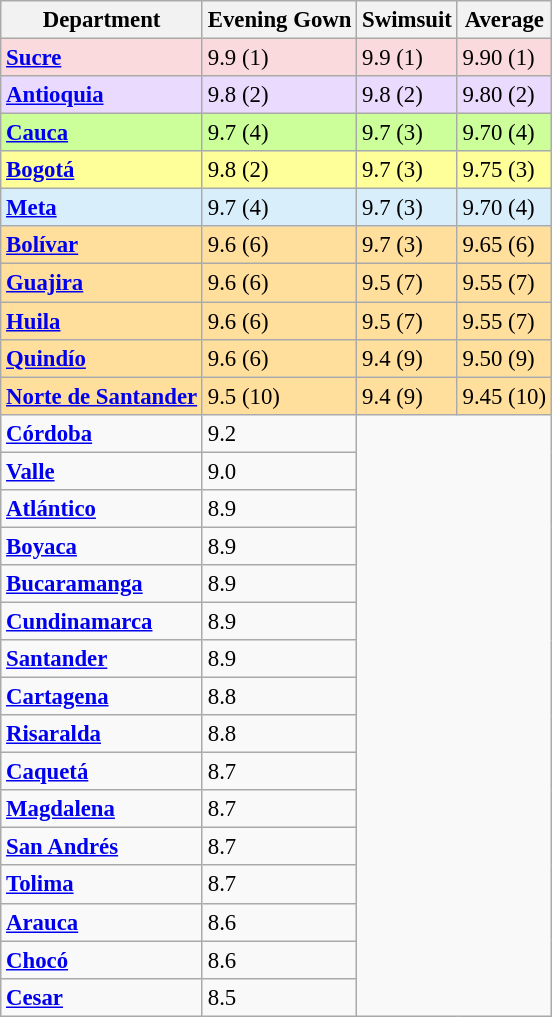<table class="wikitable sortable collapsible" style="font-size: 95%;">
<tr>
<th>Department</th>
<th>Evening Gown</th>
<th>Swimsuit</th>
<th>Average</th>
</tr>
<tr style="background-color:#FADADD;">
<td> <strong><a href='#'>Sucre</a></strong></td>
<td>9.9 (1)</td>
<td>9.9 (1)</td>
<td>9.90 (1)</td>
</tr>
<tr style="background-color:#eadafd;">
<td><strong> <a href='#'>Antioquia</a></strong></td>
<td>9.8 (2)</td>
<td>9.8 (2)</td>
<td>9.80 (2)</td>
</tr>
<tr style="background-color:#ccff99;">
<td><strong> <a href='#'>Cauca</a></strong></td>
<td>9.7 (4)</td>
<td>9.7 (3)</td>
<td>9.70 (4)</td>
</tr>
<tr style="background-color:#ffff99;">
<td><strong> <a href='#'>Bogotá</a></strong></td>
<td>9.8 (2)</td>
<td>9.7 (3)</td>
<td>9.75 (3)</td>
</tr>
<tr style="background-color:#d9eefb;">
<td><strong> <a href='#'>Meta</a></strong></td>
<td>9.7 (4)</td>
<td>9.7 (3)</td>
<td>9.70 (4)</td>
</tr>
<tr style="background-color:#ffdf9b;">
<td><strong> <a href='#'>Bolívar</a></strong></td>
<td>9.6 (6)</td>
<td>9.7 (3)</td>
<td>9.65 (6)</td>
</tr>
<tr style="background-color:#ffdf9b;">
<td><strong> <a href='#'>Guajira</a></strong></td>
<td>9.6 (6)</td>
<td>9.5 (7)</td>
<td>9.55 (7)</td>
</tr>
<tr style="background-color:#ffdf9b;">
<td><strong> <a href='#'>Huila</a></strong></td>
<td>9.6 (6)</td>
<td>9.5 (7)</td>
<td>9.55 (7)</td>
</tr>
<tr style="background-color:#ffdf9b;">
<td><strong> <a href='#'>Quindío</a></strong></td>
<td>9.6 (6)</td>
<td>9.4 (9)</td>
<td>9.50 (9)</td>
</tr>
<tr style="background-color:#ffdf9b;">
<td><strong> <a href='#'>Norte de Santander</a></strong></td>
<td>9.5 (10)</td>
<td>9.4 (9)</td>
<td>9.45 (10)</td>
</tr>
<tr>
<td> <a href='#'><strong>Córdoba</strong></a></td>
<td>9.2</td>
</tr>
<tr>
<td><strong> <a href='#'>Valle</a></strong></td>
<td>9.0</td>
</tr>
<tr>
<td><strong> <a href='#'>Atlántico</a></strong></td>
<td>8.9</td>
</tr>
<tr>
<td> <a href='#'><strong>Boyaca</strong></a></td>
<td>8.9</td>
</tr>
<tr>
<td> <strong><a href='#'>Bucaramanga</a></strong></td>
<td>8.9</td>
</tr>
<tr>
<td><strong> <a href='#'>Cundinamarca</a></strong></td>
<td>8.9</td>
</tr>
<tr>
<td> <a href='#'><strong>Santander</strong></a></td>
<td>8.9</td>
</tr>
<tr>
<td><strong> <a href='#'>Cartagena</a></strong></td>
<td>8.8</td>
</tr>
<tr>
<td><strong> <a href='#'>Risaralda</a></strong></td>
<td>8.8</td>
</tr>
<tr>
<td> <a href='#'><strong>Caquetá</strong></a></td>
<td>8.7</td>
</tr>
<tr>
<td><strong> <a href='#'>Magdalena</a></strong></td>
<td>8.7</td>
</tr>
<tr>
<td><strong> <a href='#'>San Andrés</a></strong></td>
<td>8.7</td>
</tr>
<tr>
<td><strong> <a href='#'>Tolima</a></strong></td>
<td>8.7</td>
</tr>
<tr>
<td> <a href='#'><strong>Arauca</strong></a></td>
<td>8.6</td>
</tr>
<tr>
<td><strong> <a href='#'>Chocó</a></strong></td>
<td>8.6</td>
</tr>
<tr>
<td><strong> <a href='#'>Cesar</a></strong></td>
<td>8.5</td>
</tr>
</table>
